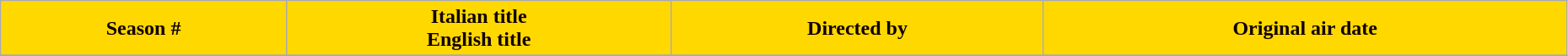<table class="wikitable plainrowheaders" style="width: 98%;">
<tr style="color:black">
<th style="background-color: #FFD800; color: #100; text-align: center; top">Season #</th>
<th style="background-color: #FFD800; color: #100; text-align: center; top">Italian title<br>English title</th>
<th style="background-color: #FFD800; color: #100; text-align: center; top">Directed by</th>
<th style="background-color: #FFD800; color: #100; text-align: center; top">Original air date</th>
</tr>
<tr>
</tr>
</table>
